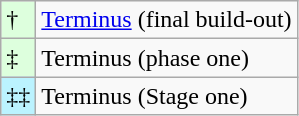<table class="wikitable">
<tr>
<td style="background-color:#ddffdd">†</td>
<td><a href='#'>Terminus</a> (final build-out)</td>
</tr>
<tr>
<td style="background-color:#ddffdd">‡</td>
<td>Terminus (phase one)</td>
</tr>
<tr>
<td style="background-color:#BBF3FF">‡‡</td>
<td>Terminus (Stage one)</td>
</tr>
</table>
